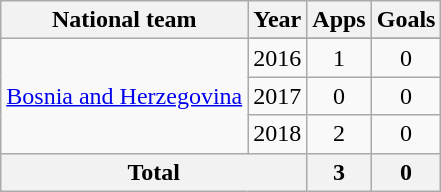<table class="wikitable" style="text-align: center;">
<tr>
<th>National team</th>
<th>Year</th>
<th>Apps</th>
<th>Goals</th>
</tr>
<tr>
<td rowspan="4"><a href='#'>Bosnia and Herzegovina</a></td>
</tr>
<tr>
<td>2016</td>
<td>1</td>
<td>0</td>
</tr>
<tr>
<td>2017</td>
<td>0</td>
<td>0</td>
</tr>
<tr>
<td>2018</td>
<td>2</td>
<td>0</td>
</tr>
<tr>
<th colspan="2">Total</th>
<th>3</th>
<th>0</th>
</tr>
</table>
